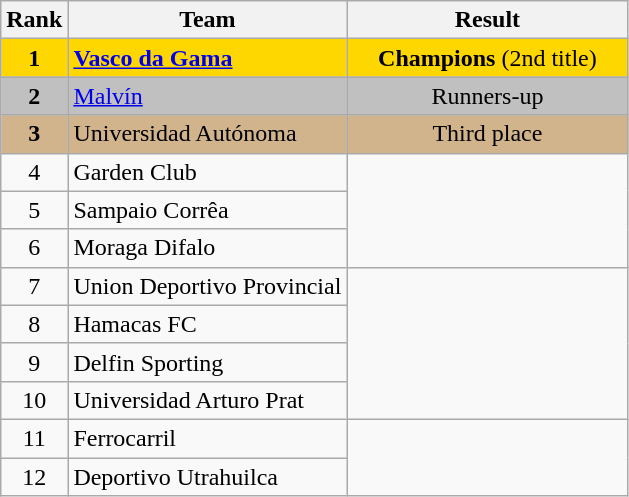<table class="wikitable" style="text-align:center">
<tr>
<th>Rank</th>
<th>Team</th>
<th width=180>Result</th>
</tr>
<tr bgcolor="gold">
<td><strong>1</strong></td>
<td align="left"><strong> <a href='#'>Vasco da Gama</a> </strong></td>
<td><strong>Champions</strong> (2nd title)</td>
</tr>
<tr bgcolor="silver">
<td><strong>2</strong></td>
<td align="left"> <a href='#'>Malvín</a></td>
<td>Runners-up</td>
</tr>
<tr bgcolor="tan">
<td><strong>3</strong></td>
<td align="left"> Universidad Autónoma</td>
<td>Third place</td>
</tr>
<tr>
<td>4</td>
<td align="left"> Garden Club</td>
<td rowspan=3></td>
</tr>
<tr>
<td>5</td>
<td align="left"> Sampaio Corrêa</td>
</tr>
<tr>
<td>6</td>
<td align="left"> Moraga Difalo</td>
</tr>
<tr>
<td>7</td>
<td align="left"> Union Deportivo Provincial</td>
<td rowspan=4></td>
</tr>
<tr>
<td>8</td>
<td align="left"> Hamacas FC</td>
</tr>
<tr>
<td>9</td>
<td align="left"> Delfin Sporting</td>
</tr>
<tr>
<td>10</td>
<td align="left"> Universidad Arturo Prat</td>
</tr>
<tr>
<td>11</td>
<td align="left"> Ferrocarril</td>
<td rowspan=2></td>
</tr>
<tr>
<td>12</td>
<td align="left"> Deportivo Utrahuilca</td>
</tr>
</table>
